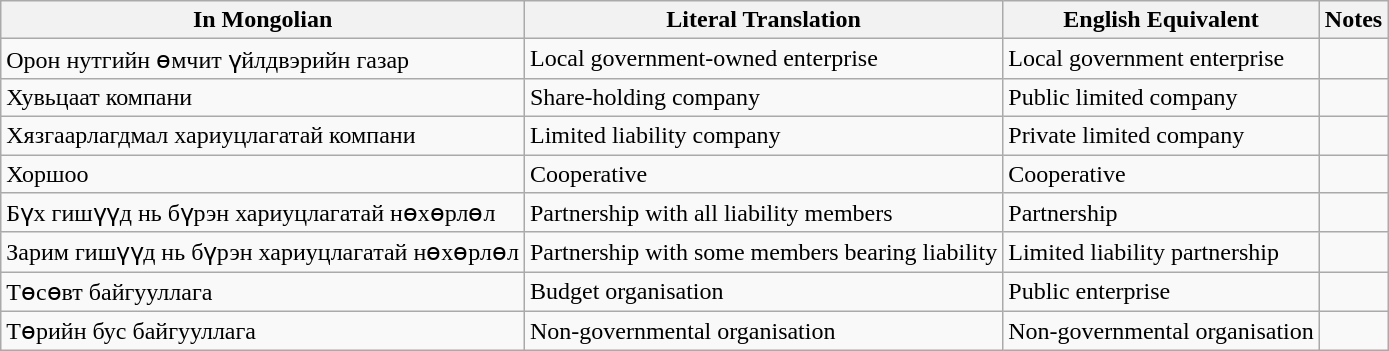<table class="wikitable">
<tr>
<th>In Mongolian</th>
<th>Literal Translation</th>
<th>English Equivalent</th>
<th>Notes</th>
</tr>
<tr>
<td>Орон нутгийн өмчит үйлдвэрийн газар</td>
<td>Local government-owned enterprise</td>
<td>Local government enterprise</td>
<td></td>
</tr>
<tr>
<td>Хувьцаат компани</td>
<td>Share-holding company</td>
<td>Public limited company</td>
<td></td>
</tr>
<tr>
<td>Хязгаарлагдмал хариуцлагатай компани</td>
<td>Limited liability company</td>
<td>Private limited company</td>
<td></td>
</tr>
<tr>
<td>Хоршоо</td>
<td>Cooperative</td>
<td>Cooperative</td>
<td></td>
</tr>
<tr>
<td>Бүх гишүүд нь бүрэн хариуцлагатай нөхөрлөл</td>
<td>Partnership with all liability members</td>
<td>Partnership</td>
<td></td>
</tr>
<tr>
<td>Зарим гишүүд нь бүрэн хариуцлагатай нөхөрлөл</td>
<td>Partnership with some members bearing liability</td>
<td>Limited liability partnership</td>
<td></td>
</tr>
<tr>
<td>Төсөвт байгууллага</td>
<td>Budget organisation</td>
<td>Public enterprise</td>
<td></td>
</tr>
<tr>
<td>Төрийн бус байгууллага</td>
<td>Non-governmental organisation</td>
<td>Non-governmental organisation</td>
<td></td>
</tr>
</table>
